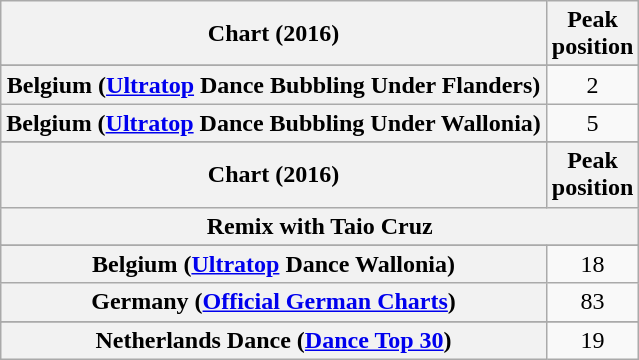<table class="wikitable plainrowheaders sortable" style="text-align:center;">
<tr>
<th scope="col">Chart (2016)</th>
<th scope="col">Peak<br>position</th>
</tr>
<tr>
</tr>
<tr>
<th scope="row">Belgium (<a href='#'>Ultratop</a> Dance Bubbling Under Flanders)</th>
<td>2</td>
</tr>
<tr>
<th scope="row">Belgium (<a href='#'>Ultratop</a> Dance Bubbling Under Wallonia)</th>
<td>5</td>
</tr>
<tr>
</tr>
<tr>
<th scope="col">Chart (2016)</th>
<th scope="col">Peak<br>position</th>
</tr>
<tr>
<th scope="col" colspan="5">Remix with Taio Cruz</th>
</tr>
<tr>
</tr>
<tr>
</tr>
<tr>
<th scope="row">Belgium (<a href='#'>Ultratop</a> Dance Wallonia)</th>
<td>18</td>
</tr>
<tr>
<th scope="row">Germany (<a href='#'>Official German Charts</a>)</th>
<td>83</td>
</tr>
<tr>
</tr>
<tr>
<th scope="row">Netherlands Dance (<a href='#'>Dance Top 30</a>)</th>
<td>19</td>
</tr>
</table>
